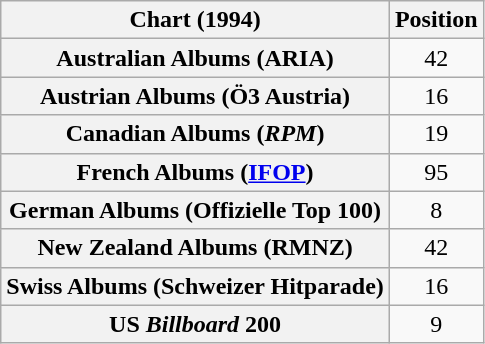<table class="wikitable sortable plainrowheaders" style="text-align:center">
<tr>
<th>Chart (1994)</th>
<th>Position</th>
</tr>
<tr>
<th scope="row">Australian Albums (ARIA)</th>
<td>42</td>
</tr>
<tr>
<th scope="row">Austrian Albums (Ö3 Austria)</th>
<td>16</td>
</tr>
<tr>
<th scope="row">Canadian Albums (<em>RPM</em>)</th>
<td>19</td>
</tr>
<tr>
<th scope="row">French Albums (<a href='#'>IFOP</a>)</th>
<td>95</td>
</tr>
<tr>
<th scope="row">German Albums (Offizielle Top 100)</th>
<td>8</td>
</tr>
<tr>
<th scope="row">New Zealand Albums (RMNZ)</th>
<td>42</td>
</tr>
<tr>
<th scope="row">Swiss Albums (Schweizer Hitparade)</th>
<td>16</td>
</tr>
<tr>
<th scope="row">US <em>Billboard</em> 200</th>
<td>9</td>
</tr>
</table>
